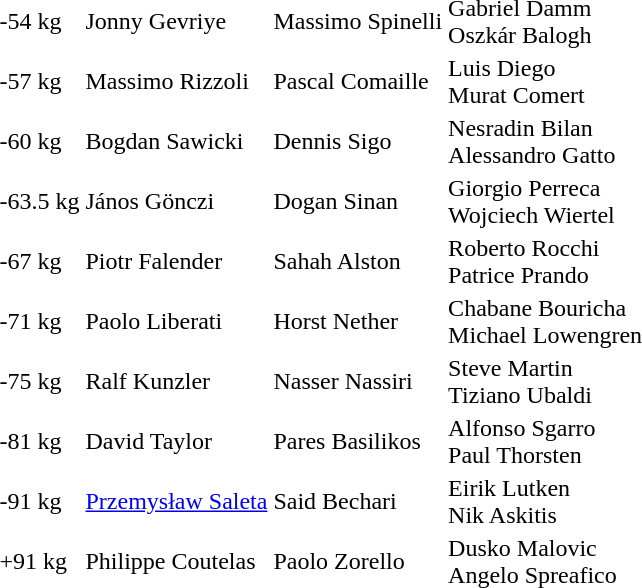<table>
<tr>
<td>-54 kg</td>
<td>Jonny Gevriye </td>
<td>Massimo Spinelli </td>
<td>Gabriel Damm <br>Oszkár Balogh </td>
</tr>
<tr>
<td>-57 kg</td>
<td>Massimo Rizzoli </td>
<td>Pascal Comaille </td>
<td>Luis Diego <br>Murat Comert </td>
</tr>
<tr>
<td>-60 kg</td>
<td>Bogdan Sawicki </td>
<td>Dennis Sigo </td>
<td>Nesradin Bilan <br>Alessandro Gatto </td>
</tr>
<tr>
<td>-63.5 kg</td>
<td>János Gönczi </td>
<td>Dogan Sinan </td>
<td>Giorgio Perreca <br>Wojciech Wiertel </td>
</tr>
<tr>
<td>-67 kg</td>
<td>Piotr Falender </td>
<td>Sahah Alston </td>
<td>Roberto Rocchi <br>Patrice Prando </td>
</tr>
<tr>
<td>-71 kg</td>
<td>Paolo Liberati </td>
<td>Horst Nether </td>
<td>Chabane Bouricha <br>Michael Lowengren </td>
</tr>
<tr>
<td>-75 kg</td>
<td>Ralf Kunzler </td>
<td>Nasser Nassiri </td>
<td>Steve Martin <br>Tiziano Ubaldi </td>
</tr>
<tr>
<td>-81 kg</td>
<td>David Taylor </td>
<td>Pares Basilikos </td>
<td>Alfonso Sgarro <br>Paul Thorsten </td>
</tr>
<tr>
<td>-91 kg</td>
<td><a href='#'>Przemysław Saleta</a> </td>
<td>Said Bechari </td>
<td>Eirik Lutken <br>Nik Askitis </td>
</tr>
<tr>
<td>+91 kg</td>
<td>Philippe Coutelas </td>
<td>Paolo Zorello </td>
<td>Dusko Malovic <br>Angelo Spreafico </td>
</tr>
<tr>
</tr>
</table>
